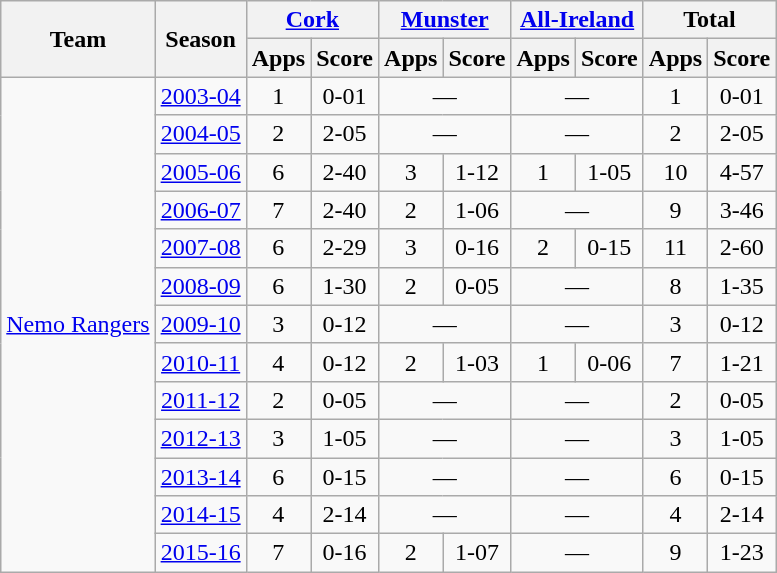<table class="wikitable" style="text-align:center">
<tr>
<th rowspan="2">Team</th>
<th rowspan="2">Season</th>
<th colspan="2"><a href='#'>Cork</a></th>
<th colspan="2"><a href='#'>Munster</a></th>
<th colspan="2"><a href='#'>All-Ireland</a></th>
<th colspan="2">Total</th>
</tr>
<tr>
<th>Apps</th>
<th>Score</th>
<th>Apps</th>
<th>Score</th>
<th>Apps</th>
<th>Score</th>
<th>Apps</th>
<th>Score</th>
</tr>
<tr>
<td rowspan="17"><a href='#'>Nemo Rangers</a></td>
<td><a href='#'>2003-04</a></td>
<td>1</td>
<td>0-01</td>
<td colspan=2>—</td>
<td colspan=2>—</td>
<td>1</td>
<td>0-01</td>
</tr>
<tr>
<td><a href='#'>2004-05</a></td>
<td>2</td>
<td>2-05</td>
<td colspan=2>—</td>
<td colspan=2>—</td>
<td>2</td>
<td>2-05</td>
</tr>
<tr>
<td><a href='#'>2005-06</a></td>
<td>6</td>
<td>2-40</td>
<td>3</td>
<td>1-12</td>
<td>1</td>
<td>1-05</td>
<td>10</td>
<td>4-57</td>
</tr>
<tr>
<td><a href='#'>2006-07</a></td>
<td>7</td>
<td>2-40</td>
<td>2</td>
<td>1-06</td>
<td colspan=2>—</td>
<td>9</td>
<td>3-46</td>
</tr>
<tr>
<td><a href='#'>2007-08</a></td>
<td>6</td>
<td>2-29</td>
<td>3</td>
<td>0-16</td>
<td>2</td>
<td>0-15</td>
<td>11</td>
<td>2-60</td>
</tr>
<tr>
<td><a href='#'>2008-09</a></td>
<td>6</td>
<td>1-30</td>
<td>2</td>
<td>0-05</td>
<td colspan=2>—</td>
<td>8</td>
<td>1-35</td>
</tr>
<tr>
<td><a href='#'>2009-10</a></td>
<td>3</td>
<td>0-12</td>
<td colspan=2>—</td>
<td colspan=2>—</td>
<td>3</td>
<td>0-12</td>
</tr>
<tr>
<td><a href='#'>2010-11</a></td>
<td>4</td>
<td>0-12</td>
<td>2</td>
<td>1-03</td>
<td>1</td>
<td>0-06</td>
<td>7</td>
<td>1-21</td>
</tr>
<tr>
<td><a href='#'>2011-12</a></td>
<td>2</td>
<td>0-05</td>
<td colspan=2>—</td>
<td colspan=2>—</td>
<td>2</td>
<td>0-05</td>
</tr>
<tr>
<td><a href='#'>2012-13</a></td>
<td>3</td>
<td>1-05</td>
<td colspan=2>—</td>
<td colspan=2>—</td>
<td>3</td>
<td>1-05</td>
</tr>
<tr>
<td><a href='#'>2013-14</a></td>
<td>6</td>
<td>0-15</td>
<td colspan=2>—</td>
<td colspan=2>—</td>
<td>6</td>
<td>0-15</td>
</tr>
<tr>
<td><a href='#'>2014-15</a></td>
<td>4</td>
<td>2-14</td>
<td colspan=2>—</td>
<td colspan=2>—</td>
<td>4</td>
<td>2-14</td>
</tr>
<tr>
<td><a href='#'>2015-16</a></td>
<td>7</td>
<td>0-16</td>
<td>2</td>
<td>1-07</td>
<td colspan=2>—</td>
<td>9</td>
<td>1-23</td>
</tr>
</table>
